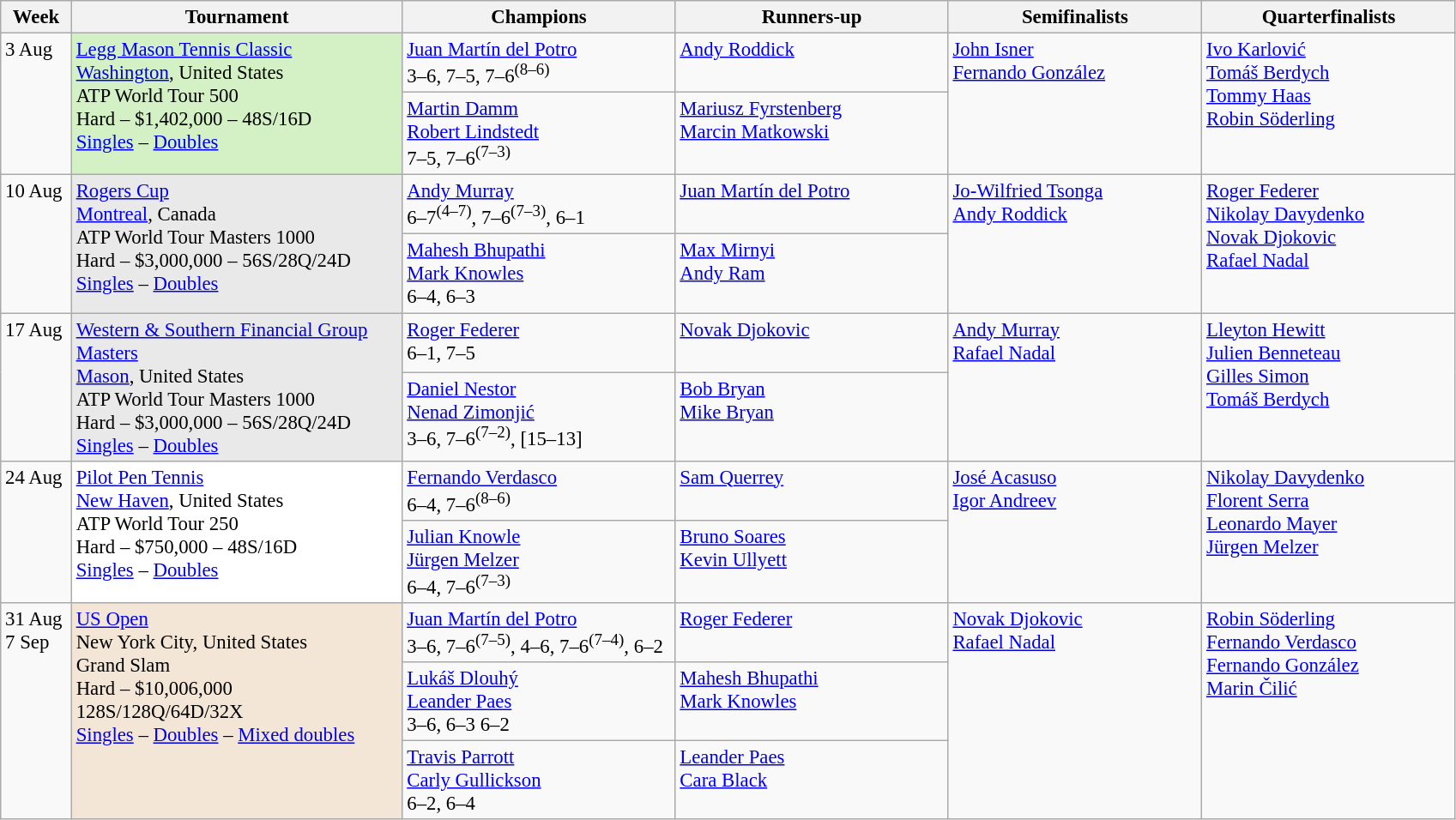<table class=wikitable style=font-size:95%>
<tr>
<th style="width:48px;">Week</th>
<th style="width:250px;">Tournament</th>
<th style="width:205px;">Champions</th>
<th style="width:205px;">Runners-up</th>
<th style="width:190px;">Semifinalists</th>
<th style="width:190px;">Quarterfinalists</th>
</tr>
<tr valign=top>
<td rowspan=2>3 Aug</td>
<td style="background:#d4f1c5;" rowspan=2><a href='#'>Legg Mason Tennis Classic</a><br> <a href='#'>Washington</a>, United States<br>ATP World Tour 500<br>Hard – $1,402,000 – 48S/16D<br><a href='#'>Singles</a> – <a href='#'>Doubles</a></td>
<td> <a href='#'>Juan Martín del Potro</a><br>3–6, 7–5, 7–6<sup>(8–6)</sup></td>
<td> <a href='#'>Andy Roddick</a></td>
<td rowspan=2> <a href='#'>John Isner</a><br> <a href='#'>Fernando González</a></td>
<td rowspan=2> <a href='#'>Ivo Karlović</a><br> <a href='#'>Tomáš Berdych</a><br> <a href='#'>Tommy Haas</a><br> <a href='#'>Robin Söderling</a></td>
</tr>
<tr valign=top>
<td> <a href='#'>Martin Damm</a><br> <a href='#'>Robert Lindstedt</a><br>7–5, 7–6<sup>(7–3)</sup></td>
<td> <a href='#'>Mariusz Fyrstenberg</a><br> <a href='#'>Marcin Matkowski</a></td>
</tr>
<tr valign=top>
<td rowspan=2>10 Aug</td>
<td style="background:#e9e9e9;"rowspan=2><a href='#'>Rogers Cup</a><br> <a href='#'>Montreal</a>, Canada<br>ATP World Tour Masters 1000<br>Hard – $3,000,000 – 56S/28Q/24D<br><a href='#'>Singles</a> – <a href='#'>Doubles</a></td>
<td> <a href='#'>Andy Murray</a><br>6–7<sup>(4–7)</sup>, 7–6<sup>(7–3)</sup>, 6–1</td>
<td> <a href='#'>Juan Martín del Potro</a></td>
<td rowspan=2> <a href='#'>Jo-Wilfried Tsonga</a><br> <a href='#'>Andy Roddick</a></td>
<td rowspan=2> <a href='#'>Roger Federer</a><br>  <a href='#'>Nikolay Davydenko</a><br> <a href='#'>Novak Djokovic</a><br>  <a href='#'>Rafael Nadal</a></td>
</tr>
<tr valign=top>
<td> <a href='#'>Mahesh Bhupathi</a>  <br>  <a href='#'>Mark Knowles</a>  <br>6–4, 6–3</td>
<td> <a href='#'>Max Mirnyi</a>  <br>  <a href='#'>Andy Ram</a></td>
</tr>
<tr valign=top>
<td rowspan=2>17 Aug</td>
<td style="background:#e9e9e9;"rowspan=2><a href='#'>Western & Southern Financial Group Masters</a><br> <a href='#'>Mason</a>, United States<br>ATP World Tour Masters 1000<br>Hard – $3,000,000 – 56S/28Q/24D<br><a href='#'>Singles</a> – <a href='#'>Doubles</a></td>
<td> <a href='#'>Roger Federer</a><br>6–1, 7–5</td>
<td> <a href='#'>Novak Djokovic</a></td>
<td rowspan=2> <a href='#'>Andy Murray</a><br> <a href='#'>Rafael Nadal</a></td>
<td rowspan=2> <a href='#'>Lleyton Hewitt</a><br>  <a href='#'>Julien Benneteau</a><br> <a href='#'>Gilles Simon</a><br> <a href='#'>Tomáš Berdych</a></td>
</tr>
<tr valign=top>
<td> <a href='#'>Daniel Nestor</a><br> <a href='#'>Nenad Zimonjić</a> <br>3–6, 7–6<sup>(7–2)</sup>, [15–13]</td>
<td> <a href='#'>Bob Bryan</a><br> <a href='#'>Mike Bryan</a></td>
</tr>
<tr valign=top>
<td rowspan=2>24 Aug</td>
<td style="background:#ffffff;" rowspan=2><a href='#'>Pilot Pen Tennis</a><br> <a href='#'>New Haven</a>, United States<br>ATP World Tour 250<br>Hard – $750,000 – 48S/16D<br><a href='#'>Singles</a> – <a href='#'>Doubles</a></td>
<td> <a href='#'>Fernando Verdasco</a><br>6–4, 7–6<sup>(8–6)</sup></td>
<td> <a href='#'>Sam Querrey</a></td>
<td rowspan=2> <a href='#'>José Acasuso</a><br> <a href='#'>Igor Andreev</a></td>
<td rowspan=2> <a href='#'>Nikolay Davydenko</a><br>  <a href='#'>Florent Serra</a><br>  <a href='#'>Leonardo Mayer</a><br> <a href='#'>Jürgen Melzer</a></td>
</tr>
<tr valign=top>
<td> <a href='#'>Julian Knowle</a><br> <a href='#'>Jürgen Melzer</a><br> 6–4, 7–6<sup>(7–3)</sup></td>
<td> <a href='#'>Bruno Soares</a><br> <a href='#'>Kevin Ullyett</a></td>
</tr>
<tr valign=top>
<td rowspan=3>31 Aug<br>7 Sep</td>
<td style="background:#f3e6d7;" rowspan=3><a href='#'>US Open</a><br> New York City, United States<br>Grand Slam<br>Hard – $10,006,000<br>128S/128Q/64D/32X<br><a href='#'>Singles</a> – <a href='#'>Doubles</a> – <a href='#'>Mixed doubles</a></td>
<td> <a href='#'>Juan Martín del Potro</a><br>3–6, 7–6<sup>(7–5)</sup>, 4–6, 7–6<sup>(7–4)</sup>, 6–2</td>
<td> <a href='#'>Roger Federer</a></td>
<td rowspan=3> <a href='#'>Novak Djokovic</a><br> <a href='#'>Rafael Nadal</a></td>
<td rowspan=3> <a href='#'>Robin Söderling</a><br>  <a href='#'>Fernando Verdasco</a><br> <a href='#'>Fernando González</a><br> <a href='#'>Marin Čilić</a></td>
</tr>
<tr valign=top>
<td> <a href='#'>Lukáš Dlouhý</a><br> <a href='#'>Leander Paes</a><br> 3–6, 6–3 6–2</td>
<td> <a href='#'>Mahesh Bhupathi</a><br> <a href='#'>Mark Knowles</a></td>
</tr>
<tr valign=top>
<td> <a href='#'>Travis Parrott</a><br> <a href='#'>Carly Gullickson</a><br>6–2, 6–4</td>
<td> <a href='#'>Leander Paes</a><br> <a href='#'>Cara Black</a></td>
</tr>
</table>
